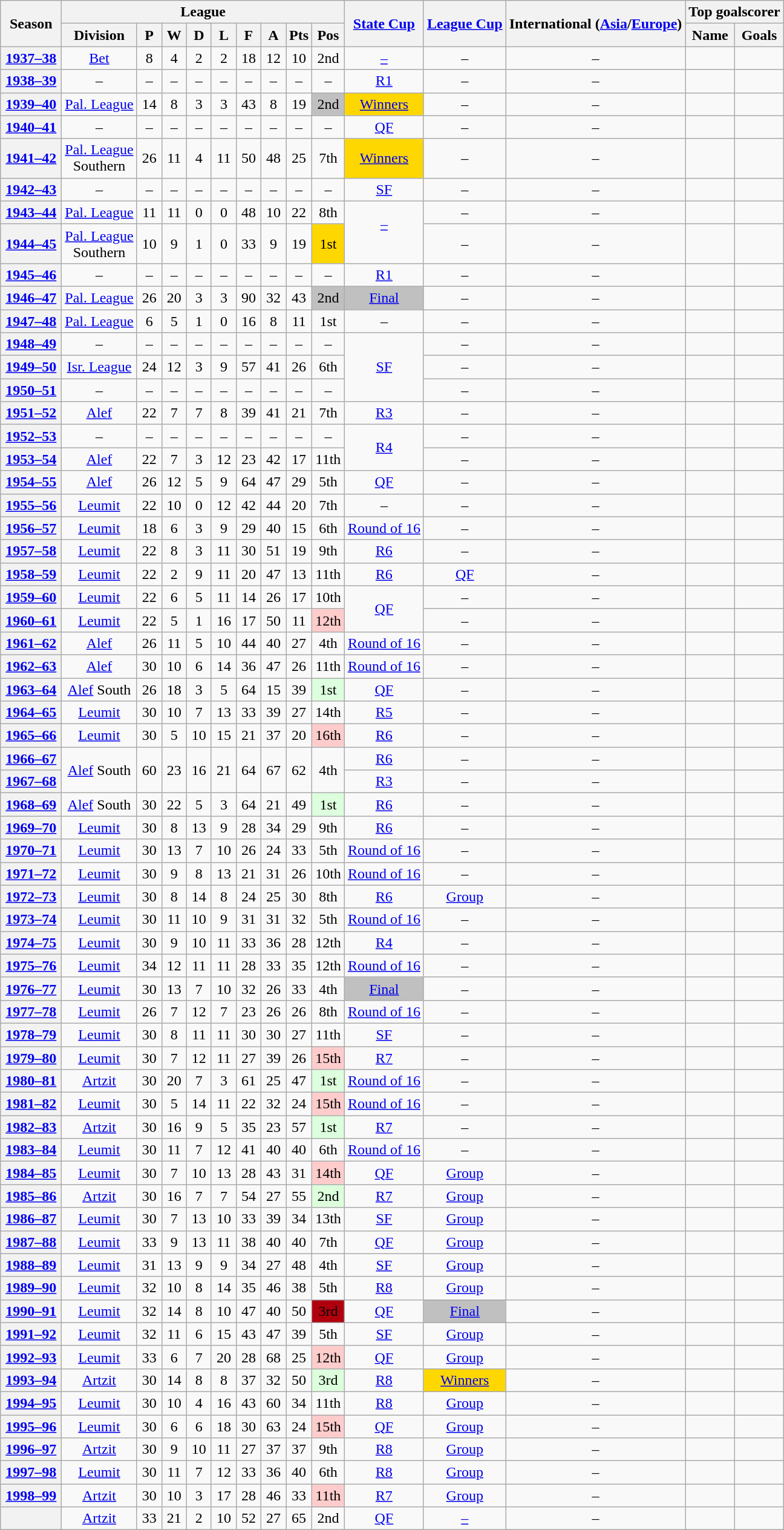<table class="wikitable" style="text-align: center">
<tr>
<th rowspan="2" width="60">Season</th>
<th colspan="9">League</th>
<th rowspan="2"><a href='#'>State Cup</a></th>
<th rowspan="2"><a href='#'>League Cup</a></th>
<th rowspan="2">International (<a href='#'>Asia</a>/<a href='#'>Europe</a>)</th>
<th colspan="2">Top goalscorer</th>
</tr>
<tr>
<th>Division</th>
<th width="20">P</th>
<th width="20">W</th>
<th width="20">D</th>
<th width="20">L</th>
<th width="20">F</th>
<th width="20">A</th>
<th width="20">Pts</th>
<th>Pos</th>
<th>Name</th>
<th>Goals</th>
</tr>
<tr>
<th><a href='#'>1937–38</a></th>
<td><a href='#'>Bet</a></td>
<td>8</td>
<td>4</td>
<td>2</td>
<td>2</td>
<td>18</td>
<td>12</td>
<td>10</td>
<td>2nd</td>
<td><a href='#'>–</a></td>
<td>–</td>
<td>–</td>
<td></td>
<td></td>
</tr>
<tr>
<th><a href='#'>1938–39</a></th>
<td>–</td>
<td>–</td>
<td>–</td>
<td>–</td>
<td>–</td>
<td>–</td>
<td>–</td>
<td>–</td>
<td>–</td>
<td><a href='#'>R1</a></td>
<td>–</td>
<td>–</td>
<td></td>
<td></td>
</tr>
<tr>
<th><a href='#'>1939–40</a></th>
<td><a href='#'>Pal. League</a></td>
<td>14</td>
<td>8</td>
<td>3</td>
<td>3</td>
<td>43</td>
<td>8</td>
<td>19</td>
<td bgcolor=silver>2nd</td>
<td bgcolor=gold><a href='#'>Winners</a></td>
<td>–</td>
<td>–</td>
<td></td>
<td></td>
</tr>
<tr>
<th><a href='#'>1940–41</a></th>
<td>–</td>
<td>–</td>
<td>–</td>
<td>–</td>
<td>–</td>
<td>–</td>
<td>–</td>
<td>–</td>
<td>–</td>
<td><a href='#'>QF</a></td>
<td>–</td>
<td>–</td>
<td></td>
<td></td>
</tr>
<tr>
<th><a href='#'>1941–42</a></th>
<td><a href='#'>Pal. League</a> <br>Southern<br></td>
<td>26</td>
<td>11</td>
<td>4</td>
<td>11</td>
<td>50</td>
<td>48</td>
<td>25</td>
<td>7th</td>
<td bgcolor=gold><a href='#'>Winners</a></td>
<td>–</td>
<td>–</td>
<td></td>
<td></td>
</tr>
<tr>
<th><a href='#'>1942–43</a></th>
<td>–</td>
<td>–</td>
<td>–</td>
<td>–</td>
<td>–</td>
<td>–</td>
<td>–</td>
<td>–</td>
<td>–</td>
<td><a href='#'>SF</a></td>
<td>–</td>
<td>–</td>
<td></td>
<td></td>
</tr>
<tr>
<th><a href='#'>1943–44</a></th>
<td><a href='#'>Pal. League</a></td>
<td>11</td>
<td>11</td>
<td>0</td>
<td>0</td>
<td>48</td>
<td>10</td>
<td>22</td>
<td>8th</td>
<td rowspan=2><a href='#'>–</a><br><br></td>
<td>–</td>
<td>–</td>
<td></td>
<td></td>
</tr>
<tr>
<th><a href='#'>1944–45</a></th>
<td><a href='#'>Pal. League</a> <br> Southern</td>
<td>10</td>
<td>9</td>
<td>1</td>
<td>0</td>
<td>33</td>
<td>9</td>
<td>19</td>
<td bgcolor=gold>1st</td>
<td>–</td>
<td>–</td>
<td></td>
<td></td>
</tr>
<tr>
<th><a href='#'>1945–46</a></th>
<td>–</td>
<td>–</td>
<td>–</td>
<td>–</td>
<td>–</td>
<td>–</td>
<td>–</td>
<td>–</td>
<td>–</td>
<td><a href='#'>R1</a></td>
<td>–</td>
<td>–</td>
<td></td>
<td></td>
</tr>
<tr>
<th><a href='#'>1946–47</a></th>
<td><a href='#'>Pal. League</a></td>
<td>26</td>
<td>20</td>
<td>3</td>
<td>3</td>
<td>90</td>
<td>32</td>
<td>43</td>
<td bgcolor=silver>2nd</td>
<td bgcolor=silver><a href='#'>Final</a></td>
<td>–</td>
<td>–</td>
<td></td>
<td></td>
</tr>
<tr>
<th><a href='#'>1947–48</a></th>
<td><a href='#'>Pal. League</a><br></td>
<td>6</td>
<td>5</td>
<td>1</td>
<td>0</td>
<td>16</td>
<td>8</td>
<td>11</td>
<td>1st</td>
<td>–</td>
<td>–</td>
<td>–</td>
<td></td>
<td></td>
</tr>
<tr>
<th><a href='#'>1948–49</a></th>
<td>–</td>
<td>–</td>
<td>–</td>
<td>–</td>
<td>–</td>
<td>–</td>
<td>–</td>
<td>–</td>
<td>–</td>
<td rowspan=3><a href='#'>SF</a><br></td>
<td>–</td>
<td>–</td>
<td></td>
<td></td>
</tr>
<tr>
<th><a href='#'>1949–50</a></th>
<td><a href='#'>Isr. League</a></td>
<td>24</td>
<td>12</td>
<td>3</td>
<td>9</td>
<td>57</td>
<td>41</td>
<td>26</td>
<td>6th</td>
<td>–</td>
<td>–</td>
<td></td>
<td></td>
</tr>
<tr>
<th><a href='#'>1950–51</a></th>
<td>–</td>
<td>–</td>
<td>–</td>
<td>–</td>
<td>–</td>
<td>–</td>
<td>–</td>
<td>–</td>
<td>–</td>
<td>–</td>
<td>–</td>
<td></td>
<td></td>
</tr>
<tr>
<th><a href='#'>1951–52</a></th>
<td><a href='#'>Alef</a></td>
<td>22</td>
<td>7</td>
<td>7</td>
<td>8</td>
<td>39</td>
<td>41</td>
<td>21</td>
<td>7th</td>
<td><a href='#'>R3</a></td>
<td>–</td>
<td>–</td>
<td></td>
<td></td>
</tr>
<tr>
<th><a href='#'>1952–53</a></th>
<td>–</td>
<td>–</td>
<td>–</td>
<td>–</td>
<td>–</td>
<td>–</td>
<td>–</td>
<td>–</td>
<td>–</td>
<td rowspan=2><a href='#'>R4</a></td>
<td>–</td>
<td>–</td>
<td></td>
<td></td>
</tr>
<tr>
<th><a href='#'>1953–54</a></th>
<td><a href='#'>Alef</a></td>
<td>22</td>
<td>7</td>
<td>3</td>
<td>12</td>
<td>23</td>
<td>42</td>
<td>17</td>
<td>11th</td>
<td>–</td>
<td>–</td>
<td></td>
<td></td>
</tr>
<tr>
<th><a href='#'>1954–55</a></th>
<td><a href='#'>Alef</a></td>
<td>26</td>
<td>12</td>
<td>5</td>
<td>9</td>
<td>64</td>
<td>47</td>
<td>29</td>
<td>5th</td>
<td><a href='#'>QF</a></td>
<td>–</td>
<td>–</td>
<td></td>
<td></td>
</tr>
<tr>
<th><a href='#'>1955–56</a></th>
<td><a href='#'>Leumit</a></td>
<td>22</td>
<td>10</td>
<td>0</td>
<td>12</td>
<td>42</td>
<td>44</td>
<td>20</td>
<td>7th</td>
<td>–</td>
<td>–</td>
<td>–</td>
<td></td>
<td></td>
</tr>
<tr>
<th><a href='#'>1956–57</a></th>
<td><a href='#'>Leumit</a></td>
<td>18</td>
<td>6</td>
<td>3</td>
<td>9</td>
<td>29</td>
<td>40</td>
<td>15</td>
<td>6th</td>
<td><a href='#'>Round of 16</a></td>
<td>–</td>
<td>–</td>
<td></td>
<td></td>
</tr>
<tr>
<th><a href='#'>1957–58</a></th>
<td><a href='#'>Leumit</a></td>
<td>22</td>
<td>8</td>
<td>3</td>
<td>11</td>
<td>30</td>
<td>51</td>
<td>19</td>
<td>9th</td>
<td><a href='#'>R6</a></td>
<td>–</td>
<td>–</td>
<td></td>
<td></td>
</tr>
<tr>
<th><a href='#'>1958–59</a></th>
<td><a href='#'>Leumit</a></td>
<td>22</td>
<td>2</td>
<td>9</td>
<td>11</td>
<td>20</td>
<td>47</td>
<td>13</td>
<td>11th</td>
<td><a href='#'>R6</a></td>
<td><a href='#'>QF</a></td>
<td>–</td>
<td></td>
<td></td>
</tr>
<tr>
<th><a href='#'>1959–60</a></th>
<td><a href='#'>Leumit</a></td>
<td>22</td>
<td>6</td>
<td>5</td>
<td>11</td>
<td>14</td>
<td>26</td>
<td>17</td>
<td>10th</td>
<td rowspan=2><a href='#'>QF</a></td>
<td>–</td>
<td>–</td>
<td></td>
<td></td>
</tr>
<tr>
<th><a href='#'>1960–61</a></th>
<td><a href='#'>Leumit</a></td>
<td>22</td>
<td>5</td>
<td>1</td>
<td>16</td>
<td>17</td>
<td>50</td>
<td>11</td>
<td bgcolor=#ffcccc>12th</td>
<td>–</td>
<td>–</td>
<td></td>
<td></td>
</tr>
<tr>
<th><a href='#'>1961–62</a></th>
<td><a href='#'>Alef</a></td>
<td>26</td>
<td>11</td>
<td>5</td>
<td>10</td>
<td>44</td>
<td>40</td>
<td>27</td>
<td>4th</td>
<td><a href='#'>Round of 16</a></td>
<td>–</td>
<td>–</td>
<td></td>
<td></td>
</tr>
<tr>
<th><a href='#'>1962–63</a></th>
<td><a href='#'>Alef</a></td>
<td>30</td>
<td>10</td>
<td>6</td>
<td>14</td>
<td>36</td>
<td>47</td>
<td>26</td>
<td>11th</td>
<td><a href='#'>Round of 16</a></td>
<td>–</td>
<td>–</td>
<td></td>
<td></td>
</tr>
<tr>
<th><a href='#'>1963–64</a></th>
<td><a href='#'>Alef</a> South</td>
<td>26</td>
<td>18</td>
<td>3</td>
<td>5</td>
<td>64</td>
<td>15</td>
<td>39</td>
<td bgcolor=ddffdd>1st</td>
<td><a href='#'>QF</a></td>
<td>–</td>
<td>–</td>
<td></td>
<td></td>
</tr>
<tr>
<th><a href='#'>1964–65</a></th>
<td><a href='#'>Leumit</a></td>
<td>30</td>
<td>10</td>
<td>7</td>
<td>13</td>
<td>33</td>
<td>39</td>
<td>27</td>
<td>14th</td>
<td><a href='#'>R5</a></td>
<td>–</td>
<td>–</td>
<td></td>
<td></td>
</tr>
<tr>
<th><a href='#'>1965–66</a></th>
<td><a href='#'>Leumit</a></td>
<td>30</td>
<td>5</td>
<td>10</td>
<td>15</td>
<td>21</td>
<td>37</td>
<td>20</td>
<td bgcolor=ffcccc>16th</td>
<td><a href='#'>R6</a></td>
<td>–</td>
<td>–</td>
<td></td>
<td></td>
</tr>
<tr>
<th><a href='#'>1966–67</a></th>
<td rowspan=2><a href='#'>Alef</a> South</td>
<td rowspan=2>60</td>
<td rowspan=2>23</td>
<td rowspan=2>16</td>
<td rowspan=2>21</td>
<td rowspan=2>64</td>
<td rowspan=2>67</td>
<td rowspan=2>62</td>
<td rowspan=2>4th</td>
<td><a href='#'>R6</a></td>
<td>–</td>
<td>–</td>
<td></td>
<td></td>
</tr>
<tr>
<th><a href='#'>1967–68</a></th>
<td><a href='#'>R3</a></td>
<td>–</td>
<td>–</td>
<td></td>
<td></td>
</tr>
<tr>
<th><a href='#'>1968–69</a></th>
<td><a href='#'>Alef</a> South</td>
<td>30</td>
<td>22</td>
<td>5</td>
<td>3</td>
<td>64</td>
<td>21</td>
<td>49</td>
<td bgcolor=ddffdd>1st</td>
<td><a href='#'>R6</a></td>
<td>–</td>
<td>–</td>
<td></td>
<td></td>
</tr>
<tr>
<th><a href='#'>1969–70</a></th>
<td><a href='#'>Leumit</a></td>
<td>30</td>
<td>8</td>
<td>13</td>
<td>9</td>
<td>28</td>
<td>34</td>
<td>29</td>
<td>9th</td>
<td><a href='#'>R6</a></td>
<td>–</td>
<td>–</td>
<td></td>
<td></td>
</tr>
<tr>
<th><a href='#'>1970–71</a></th>
<td><a href='#'>Leumit</a></td>
<td>30</td>
<td>13</td>
<td>7</td>
<td>10</td>
<td>26</td>
<td>24</td>
<td>33</td>
<td>5th</td>
<td><a href='#'>Round of 16</a></td>
<td>–</td>
<td>–</td>
<td></td>
<td></td>
</tr>
<tr>
<th><a href='#'>1971–72</a></th>
<td><a href='#'>Leumit</a></td>
<td>30</td>
<td>9</td>
<td>8</td>
<td>13</td>
<td>21</td>
<td>31</td>
<td>26</td>
<td>10th</td>
<td><a href='#'>Round of 16</a></td>
<td>–</td>
<td>–</td>
<td></td>
<td></td>
</tr>
<tr>
<th><a href='#'>1972–73</a></th>
<td><a href='#'>Leumit</a></td>
<td>30</td>
<td>8</td>
<td>14</td>
<td>8</td>
<td>24</td>
<td>25</td>
<td>30</td>
<td>8th</td>
<td><a href='#'>R6</a></td>
<td><a href='#'>Group</a></td>
<td>–</td>
<td></td>
<td></td>
</tr>
<tr>
<th><a href='#'>1973–74</a></th>
<td><a href='#'>Leumit</a></td>
<td>30</td>
<td>11</td>
<td>10</td>
<td>9</td>
<td>31</td>
<td>31</td>
<td>32</td>
<td>5th</td>
<td><a href='#'>Round of 16</a></td>
<td>–</td>
<td>–</td>
<td></td>
<td></td>
</tr>
<tr>
<th><a href='#'>1974–75</a></th>
<td><a href='#'>Leumit</a></td>
<td>30</td>
<td>9</td>
<td>10</td>
<td>11</td>
<td>33</td>
<td>36</td>
<td>28</td>
<td>12th</td>
<td><a href='#'>R4</a></td>
<td>–</td>
<td>–</td>
<td></td>
<td></td>
</tr>
<tr>
<th><a href='#'>1975–76</a></th>
<td><a href='#'>Leumit</a></td>
<td>34</td>
<td>12</td>
<td>11</td>
<td>11</td>
<td>28</td>
<td>33</td>
<td>35</td>
<td>12th</td>
<td><a href='#'>Round of 16</a></td>
<td>–</td>
<td>–</td>
<td></td>
<td></td>
</tr>
<tr>
<th><a href='#'>1976–77</a></th>
<td><a href='#'>Leumit</a></td>
<td>30</td>
<td>13</td>
<td>7</td>
<td>10</td>
<td>32</td>
<td>26</td>
<td>33</td>
<td>4th</td>
<td bgcolor=silver><a href='#'>Final</a></td>
<td>–</td>
<td>–</td>
<td></td>
<td></td>
</tr>
<tr>
<th><a href='#'>1977–78</a></th>
<td><a href='#'>Leumit</a></td>
<td>26</td>
<td>7</td>
<td>12</td>
<td>7</td>
<td>23</td>
<td>26</td>
<td>26</td>
<td>8th</td>
<td><a href='#'>Round of 16</a></td>
<td>–</td>
<td>–</td>
<td></td>
<td></td>
</tr>
<tr>
<th><a href='#'>1978–79</a></th>
<td><a href='#'>Leumit</a></td>
<td>30</td>
<td>8</td>
<td>11</td>
<td>11</td>
<td>30</td>
<td>30</td>
<td>27</td>
<td>11th</td>
<td><a href='#'>SF</a></td>
<td>–</td>
<td>–</td>
<td></td>
<td></td>
</tr>
<tr>
<th><a href='#'>1979–80</a></th>
<td><a href='#'>Leumit</a></td>
<td>30</td>
<td>7</td>
<td>12</td>
<td>11</td>
<td>27</td>
<td>39</td>
<td>26</td>
<td bgcolor=ffcccc>15th</td>
<td><a href='#'>R7</a></td>
<td>–</td>
<td>–</td>
<td></td>
<td></td>
</tr>
<tr>
<th><a href='#'>1980–81</a></th>
<td><a href='#'>Artzit</a></td>
<td>30</td>
<td>20</td>
<td>7</td>
<td>3</td>
<td>61</td>
<td>25</td>
<td>47</td>
<td bgcolor=ddffdd>1st</td>
<td><a href='#'>Round of 16</a></td>
<td>–</td>
<td>–</td>
<td></td>
<td></td>
</tr>
<tr>
<th><a href='#'>1981–82</a></th>
<td><a href='#'>Leumit</a></td>
<td>30</td>
<td>5</td>
<td>14</td>
<td>11</td>
<td>22</td>
<td>32</td>
<td>24</td>
<td bgcolor=ffcccc>15th</td>
<td><a href='#'>Round of 16</a></td>
<td>–</td>
<td>–</td>
<td></td>
<td></td>
</tr>
<tr>
<th><a href='#'>1982–83</a></th>
<td><a href='#'>Artzit</a></td>
<td>30</td>
<td>16</td>
<td>9</td>
<td>5</td>
<td>35</td>
<td>23</td>
<td>57</td>
<td bgcolor=ddffdd>1st</td>
<td><a href='#'>R7</a></td>
<td>–</td>
<td>–</td>
<td></td>
<td></td>
</tr>
<tr>
<th><a href='#'>1983–84</a></th>
<td><a href='#'>Leumit</a></td>
<td>30</td>
<td>11</td>
<td>7</td>
<td>12</td>
<td>41</td>
<td>40</td>
<td>40</td>
<td>6th</td>
<td><a href='#'>Round of 16</a></td>
<td>–</td>
<td>–</td>
<td></td>
<td></td>
</tr>
<tr>
<th><a href='#'>1984–85</a></th>
<td><a href='#'>Leumit</a></td>
<td>30</td>
<td>7</td>
<td>10</td>
<td>13</td>
<td>28</td>
<td>43</td>
<td>31</td>
<td bgcolor=ffcccc>14th</td>
<td><a href='#'>QF</a></td>
<td><a href='#'>Group</a></td>
<td>–</td>
<td></td>
<td></td>
</tr>
<tr>
<th><a href='#'>1985–86</a></th>
<td><a href='#'>Artzit</a></td>
<td>30</td>
<td>16</td>
<td>7</td>
<td>7</td>
<td>54</td>
<td>27</td>
<td>55</td>
<td bgcolor=ddffdd>2nd</td>
<td><a href='#'>R7</a></td>
<td><a href='#'>Group</a></td>
<td>–</td>
<td></td>
<td></td>
</tr>
<tr>
<th><a href='#'>1986–87</a></th>
<td><a href='#'>Leumit</a></td>
<td>30</td>
<td>7</td>
<td>13</td>
<td>10</td>
<td>33</td>
<td>39</td>
<td>34</td>
<td>13th</td>
<td><a href='#'>SF</a></td>
<td><a href='#'>Group</a></td>
<td>–</td>
<td></td>
<td></td>
</tr>
<tr>
<th><a href='#'>1987–88</a></th>
<td><a href='#'>Leumit</a></td>
<td>33</td>
<td>9</td>
<td>13</td>
<td>11</td>
<td>38</td>
<td>40</td>
<td>40</td>
<td>7th</td>
<td><a href='#'>QF</a></td>
<td><a href='#'>Group</a></td>
<td>–</td>
<td></td>
<td></td>
</tr>
<tr>
<th><a href='#'>1988–89</a></th>
<td><a href='#'>Leumit</a></td>
<td>31</td>
<td>13</td>
<td>9</td>
<td>9</td>
<td>34</td>
<td>27</td>
<td>48</td>
<td>4th</td>
<td><a href='#'>SF</a></td>
<td><a href='#'>Group</a></td>
<td>–</td>
<td></td>
<td></td>
</tr>
<tr>
<th><a href='#'>1989–90</a></th>
<td><a href='#'>Leumit</a></td>
<td>32</td>
<td>10</td>
<td>8</td>
<td>14</td>
<td>35</td>
<td>46</td>
<td>38</td>
<td>5th</td>
<td><a href='#'>R8</a></td>
<td><a href='#'>Group</a></td>
<td>–</td>
<td></td>
<td></td>
</tr>
<tr>
<th><a href='#'>1990–91</a></th>
<td><a href='#'>Leumit</a></td>
<td>32</td>
<td>14</td>
<td>8</td>
<td>10</td>
<td>47</td>
<td>40</td>
<td>50</td>
<td bgcolor=bronze>3rd</td>
<td><a href='#'>QF</a></td>
<td bgcolor=silver><a href='#'>Final</a></td>
<td>–</td>
<td></td>
<td></td>
</tr>
<tr>
<th><a href='#'>1991–92</a></th>
<td><a href='#'>Leumit</a></td>
<td>32</td>
<td>11</td>
<td>6</td>
<td>15</td>
<td>43</td>
<td>47</td>
<td>39</td>
<td>5th</td>
<td><a href='#'>SF</a></td>
<td><a href='#'>Group</a></td>
<td>–</td>
<td></td>
<td></td>
</tr>
<tr>
<th><a href='#'>1992–93</a></th>
<td><a href='#'>Leumit</a></td>
<td>33</td>
<td>6</td>
<td>7</td>
<td>20</td>
<td>28</td>
<td>68</td>
<td>25</td>
<td bgcolor=ffcccc>12th</td>
<td><a href='#'>QF</a></td>
<td><a href='#'>Group</a></td>
<td>–</td>
<td></td>
<td></td>
</tr>
<tr>
<th><a href='#'>1993–94</a></th>
<td><a href='#'>Artzit</a></td>
<td>30</td>
<td>14</td>
<td>8</td>
<td>8</td>
<td>37</td>
<td>32</td>
<td>50</td>
<td bgcolor=ddffdd>3rd</td>
<td><a href='#'>R8</a></td>
<td bgcolor=gold><a href='#'>Winners</a></td>
<td>–</td>
<td></td>
<td></td>
</tr>
<tr>
<th><a href='#'>1994–95</a></th>
<td><a href='#'>Leumit</a></td>
<td>30</td>
<td>10</td>
<td>4</td>
<td>16</td>
<td>43</td>
<td>60</td>
<td>34</td>
<td>11th</td>
<td><a href='#'>R8</a></td>
<td><a href='#'>Group</a></td>
<td>–</td>
<td></td>
<td></td>
</tr>
<tr>
<th><a href='#'>1995–96</a></th>
<td><a href='#'>Leumit</a></td>
<td>30</td>
<td>6</td>
<td>6</td>
<td>18</td>
<td>30</td>
<td>63</td>
<td>24</td>
<td bgcolor=ffcccc>15th</td>
<td><a href='#'>QF</a></td>
<td><a href='#'>Group</a></td>
<td>–</td>
<td></td>
<td></td>
</tr>
<tr>
<th><a href='#'>1996–97</a></th>
<td><a href='#'>Artzit</a></td>
<td>30</td>
<td>9</td>
<td>10</td>
<td>11</td>
<td>27</td>
<td>37</td>
<td>37</td>
<td>9th</td>
<td><a href='#'>R8</a></td>
<td><a href='#'>Group</a></td>
<td>–</td>
<td></td>
<td></td>
</tr>
<tr>
<th><a href='#'>1997–98</a></th>
<td><a href='#'>Leumit</a></td>
<td>30</td>
<td>11</td>
<td>7</td>
<td>12</td>
<td>33</td>
<td>36</td>
<td>40</td>
<td>6th</td>
<td><a href='#'>R8</a></td>
<td><a href='#'>Group</a></td>
<td>–</td>
<td></td>
<td></td>
</tr>
<tr>
<th><a href='#'>1998–99</a></th>
<td><a href='#'>Artzit</a></td>
<td>30</td>
<td>10</td>
<td>3</td>
<td>17</td>
<td>28</td>
<td>46</td>
<td>33</td>
<td bgcolor=ffcccc>11th</td>
<td><a href='#'>R7</a></td>
<td><a href='#'>Group</a></td>
<td>–</td>
<td></td>
<td></td>
</tr>
<tr>
<th></th>
<td><a href='#'>Artzit</a></td>
<td>33</td>
<td>21</td>
<td>2</td>
<td>10</td>
<td>52</td>
<td>27</td>
<td>65</td>
<td>2nd</td>
<td><a href='#'>QF</a></td>
<td><a href='#'>–</a> </td>
<td>–</td>
<td></td>
<td></td>
</tr>
</table>
